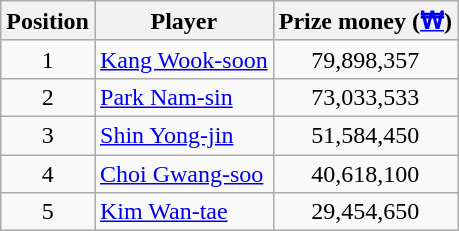<table class="wikitable">
<tr>
<th>Position</th>
<th>Player</th>
<th>Prize money (<a href='#'>₩</a>)</th>
</tr>
<tr>
<td align=center>1</td>
<td> <a href='#'>Kang Wook-soon</a></td>
<td align=center>79,898,357</td>
</tr>
<tr>
<td align=center>2</td>
<td> <a href='#'>Park Nam-sin</a></td>
<td align=center>73,033,533</td>
</tr>
<tr>
<td align=center>3</td>
<td> <a href='#'>Shin Yong-jin</a></td>
<td align=center>51,584,450</td>
</tr>
<tr>
<td align=center>4</td>
<td> <a href='#'>Choi Gwang-soo</a></td>
<td align=center>40,618,100</td>
</tr>
<tr>
<td align=center>5</td>
<td> <a href='#'>Kim Wan-tae</a></td>
<td align=center>29,454,650</td>
</tr>
</table>
